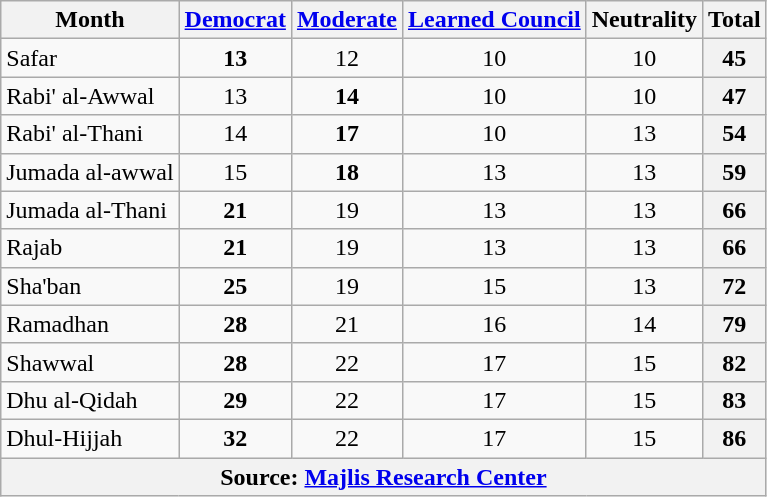<table class=wikitable style=text-align:center>
<tr>
<th>Month</th>
<th><a href='#'>Democrat</a></th>
<th><a href='#'>Moderate</a></th>
<th><a href='#'>Learned Council</a></th>
<th>Neutrality</th>
<th>Total</th>
</tr>
<tr>
<td align=left>Safar</td>
<td><strong>13</strong></td>
<td>12</td>
<td>10</td>
<td>10</td>
<th>45</th>
</tr>
<tr>
<td align=left>Rabi' al-Awwal</td>
<td> 13</td>
<td> <strong>14</strong></td>
<td> 10</td>
<td> 10</td>
<th>47</th>
</tr>
<tr>
<td align=left>Rabi' al-Thani</td>
<td> 14</td>
<td> <strong>17</strong></td>
<td> 10</td>
<td> 13</td>
<th>54</th>
</tr>
<tr>
<td align=left>Jumada al-awwal</td>
<td> 15</td>
<td> <strong>18</strong></td>
<td> 13</td>
<td> 13</td>
<th>59</th>
</tr>
<tr>
<td align=left>Jumada al-Thani</td>
<td> <strong>21</strong></td>
<td> 19</td>
<td> 13</td>
<td> 13</td>
<th>66</th>
</tr>
<tr>
<td align=left>Rajab</td>
<td> <strong>21</strong></td>
<td> 19</td>
<td> 13</td>
<td> 13</td>
<th>66</th>
</tr>
<tr>
<td align=left>Sha'ban</td>
<td> <strong>25</strong></td>
<td> 19</td>
<td> 15</td>
<td> 13</td>
<th>72</th>
</tr>
<tr>
<td align=left>Ramadhan</td>
<td> <strong>28</strong></td>
<td> 21</td>
<td> 16</td>
<td> 14</td>
<th>79</th>
</tr>
<tr>
<td align=left>Shawwal</td>
<td> <strong>28</strong></td>
<td> 22</td>
<td> 17</td>
<td> 15</td>
<th>82</th>
</tr>
<tr>
<td align=left>Dhu al-Qidah</td>
<td> <strong>29</strong></td>
<td> 22</td>
<td> 17</td>
<td> 15</td>
<th>83</th>
</tr>
<tr>
<td align=left>Dhul-Hijjah</td>
<td> <strong>32</strong></td>
<td> 22</td>
<td> 17</td>
<td> 15</td>
<th>86</th>
</tr>
<tr>
<th align=left colspan=6>Source: <a href='#'>Majlis Research Center</a></th>
</tr>
</table>
